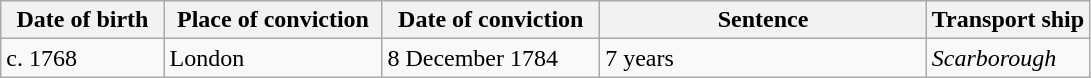<table class="wikitable sortable plainrowheaders" style="width=1024px;">
<tr>
<th style="width: 15%;">Date of birth</th>
<th style="width: 20%;">Place of conviction</th>
<th style="width: 20%;">Date of conviction</th>
<th style="width: 30%;">Sentence</th>
<th style="width: 15%;">Transport ship</th>
</tr>
<tr>
<td>c. 1768</td>
<td>London</td>
<td>8 December 1784</td>
<td>7 years</td>
<td><em>Scarborough</em></td>
</tr>
</table>
